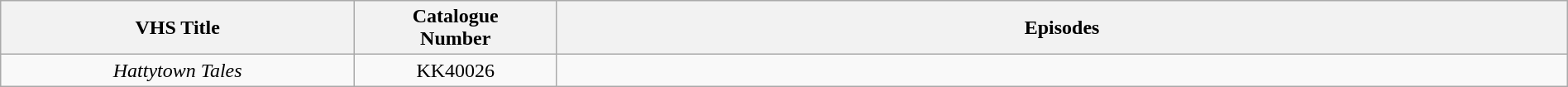<table class="wikitable" style="text-align:center; width:100%;">
<tr>
<th style="width:14%;">VHS Title</th>
<th style="width:08%;">Catalogue<br>Number</th>
<th style="width:40%;">Episodes</th>
</tr>
<tr>
<td><em>Hattytown Tales</em></td>
<td align="center">KK40026</td>
<td align="center"></td>
</tr>
</table>
